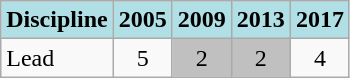<table class="wikitable" style="text-align: center;">
<tr>
<th style="background: #b0e0e6;">Discipline</th>
<th style="background: #b0e0e6;">2005</th>
<th style="background: #b0e0e6;">2009</th>
<th style="background: #b0e0e6;">2013</th>
<th style="background: #b0e0e6;">2017</th>
</tr>
<tr>
<td align="left">Lead</td>
<td>5</td>
<td style="background:silver;">2</td>
<td style="background:silver;">2</td>
<td>4</td>
</tr>
</table>
